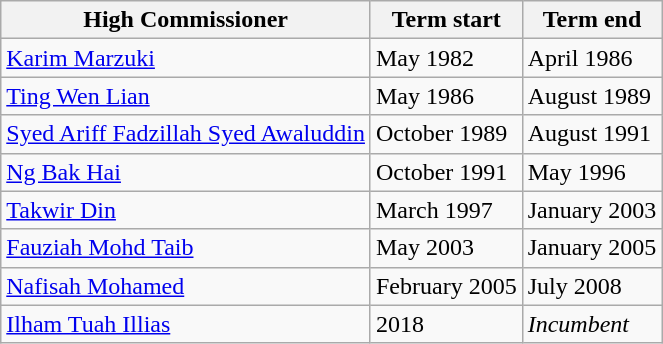<table class=wikitable>
<tr>
<th>High Commissioner</th>
<th>Term start</th>
<th>Term end</th>
</tr>
<tr>
<td><a href='#'>Karim Marzuki</a></td>
<td>May 1982</td>
<td>April 1986</td>
</tr>
<tr>
<td><a href='#'>Ting Wen Lian</a></td>
<td>May 1986</td>
<td>August 1989</td>
</tr>
<tr>
<td><a href='#'>Syed Ariff Fadzillah Syed Awaluddin </a></td>
<td>October 1989</td>
<td>August 1991</td>
</tr>
<tr>
<td><a href='#'>Ng Bak Hai</a></td>
<td>October 1991</td>
<td>May 1996</td>
</tr>
<tr>
<td><a href='#'>Takwir Din</a></td>
<td>March 1997</td>
<td>January 2003</td>
</tr>
<tr>
<td><a href='#'>Fauziah Mohd Taib</a></td>
<td>May 2003</td>
<td>January 2005</td>
</tr>
<tr>
<td><a href='#'>Nafisah Mohamed</a></td>
<td>February 2005</td>
<td>July 2008</td>
</tr>
<tr>
<td><a href='#'>Ilham Tuah Illias</a></td>
<td>2018</td>
<td><em>Incumbent</em></td>
</tr>
</table>
